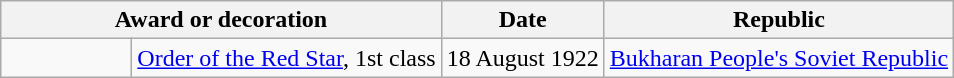<table class="wikitable">
<tr>
<th colspan="2">Award or decoration</th>
<th>Date</th>
<th>Republic</th>
</tr>
<tr>
<td width="80px"></td>
<td><a href='#'>Order of the Red Star</a>, 1st class</td>
<td>18 August 1922</td>
<td><a href='#'>Bukharan People's Soviet Republic</a></td>
</tr>
</table>
